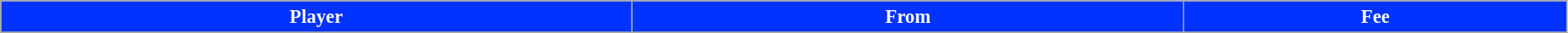<table class="wikitable" style="text-align:left; font-size:95%;width:98%;">
<tr>
<th style="background:#0033FF; color:white;">Player</th>
<th style="background:#0033FF; color:white;">From</th>
<th style="background:#0033FF; color:white;">Fee</th>
</tr>
<tr>
</tr>
</table>
